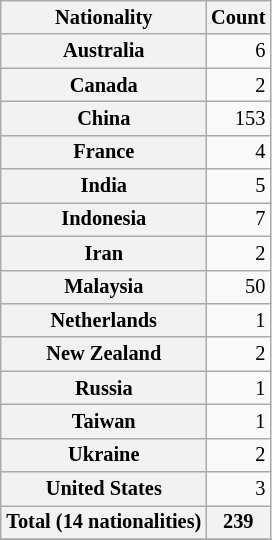<table class="wikitable sortable plainrowheaders floatright" style="font-size:85%; text-align:right; margin:0 0 1.5em 1.5em;">
<tr>
<th scope="col">Nationality</th>
<th scope="col" data-sort-type="number">Count</th>
</tr>
<tr>
<th scope="row">Australia</th>
<td>6</td>
</tr>
<tr>
<th scope="row">Canada</th>
<td>2</td>
</tr>
<tr>
<th scope="row">China</th>
<td>153</td>
</tr>
<tr>
<th scope="row">France</th>
<td>4</td>
</tr>
<tr>
<th scope="row">India</th>
<td>5</td>
</tr>
<tr>
<th scope="row">Indonesia</th>
<td>7</td>
</tr>
<tr>
<th scope="row">Iran</th>
<td>2</td>
</tr>
<tr>
<th scope="row">Malaysia</th>
<td>50</td>
</tr>
<tr>
<th scope="row">Netherlands</th>
<td>1</td>
</tr>
<tr>
<th scope="row">New Zealand</th>
<td>2</td>
</tr>
<tr>
<th scope="row">Russia</th>
<td>1</td>
</tr>
<tr>
<th scope="row">Taiwan</th>
<td>1</td>
</tr>
<tr>
<th scope="row">Ukraine</th>
<td>2</td>
</tr>
<tr>
<th scope="row">United States</th>
<td>3</td>
</tr>
<tr class="sortbottom">
<th><strong>Total (14 nationalities)</strong></th>
<th style="text-align:center;"><strong>239</strong></th>
</tr>
<tr class="sortbottom">
</tr>
</table>
